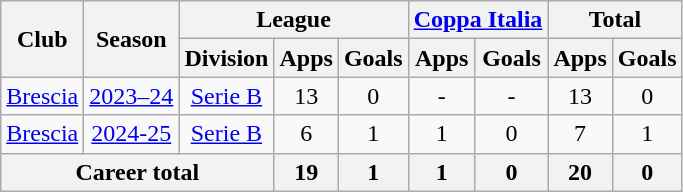<table class="wikitable" style="text-align:center">
<tr>
<th rowspan="2">Club</th>
<th rowspan="2">Season</th>
<th colspan="3">League</th>
<th colspan="2"><a href='#'>Coppa Italia</a></th>
<th colspan="2">Total</th>
</tr>
<tr>
<th>Division</th>
<th>Apps</th>
<th>Goals</th>
<th>Apps</th>
<th>Goals</th>
<th>Apps</th>
<th>Goals</th>
</tr>
<tr>
<td><a href='#'>Brescia</a></td>
<td><a href='#'>2023–24</a></td>
<td><a href='#'>Serie B</a></td>
<td>13</td>
<td>0</td>
<td>-</td>
<td>-</td>
<td>13</td>
<td>0</td>
</tr>
<tr>
<td><a href='#'>Brescia</a></td>
<td><a href='#'>2024-25</a></td>
<td><a href='#'>Serie B</a></td>
<td>6</td>
<td>1</td>
<td>1</td>
<td>0</td>
<td>7</td>
<td>1</td>
</tr>
<tr>
<th colspan="3">Career total</th>
<th>19</th>
<th>1</th>
<th>1</th>
<th>0</th>
<th>20</th>
<th>0</th>
</tr>
</table>
